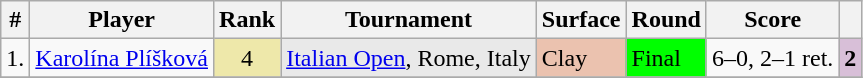<table class="wikitable sortable">
<tr>
<th>#</th>
<th>Player</th>
<th>Rank</th>
<th>Tournament</th>
<th>Surface</th>
<th>Round</th>
<th>Score</th>
<th></th>
</tr>
<tr>
<td>1.</td>
<td> <a href='#'>Karolína Plíšková</a></td>
<td align=center bgcolor=eee8aa>4</td>
<td bgcolor=e9e9e9><a href='#'>Italian Open</a>, Rome, Italy</td>
<td bgcolor=ebc2af>Clay</td>
<td bgcolor=lime>Final</td>
<td>6–0, 2–1 ret.</td>
<td align=center bgcolor=thistle><strong>2</strong></td>
</tr>
<tr>
</tr>
</table>
